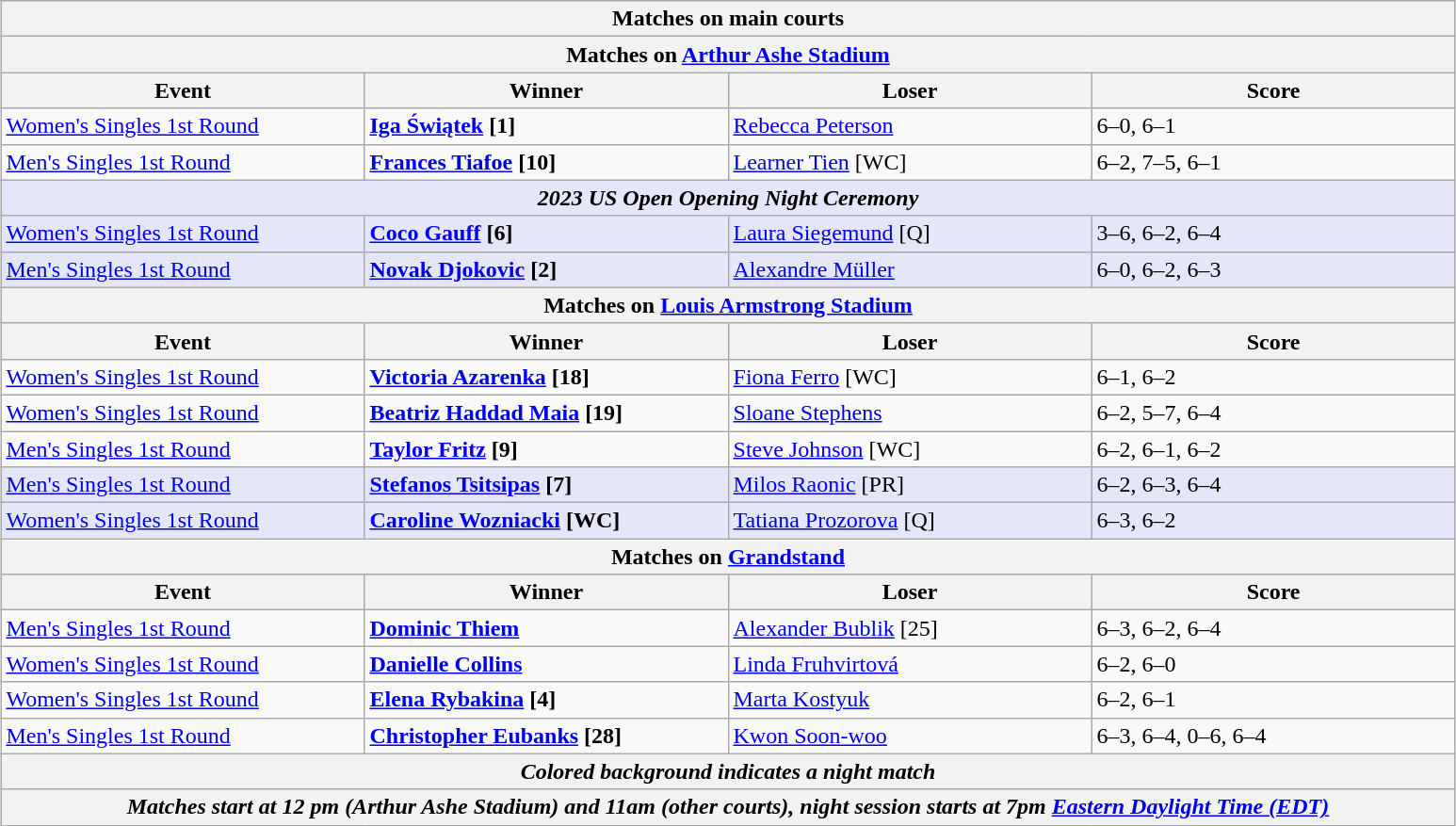<table class="wikitable" style="margin:auto;">
<tr>
<th colspan="4" style="white-space:nowrap;">Matches on main courts</th>
</tr>
<tr>
<th colspan="4"><strong>Matches on <a href='#'>Arthur Ashe Stadium</a></strong></th>
</tr>
<tr>
<th width="250">Event</th>
<th width="250">Winner</th>
<th width="250">Loser</th>
<th width="250">Score</th>
</tr>
<tr>
<td><a href='#'>Women's Singles 1st Round</a></td>
<td><strong> <a href='#'>Iga Świątek</a> [1]</strong></td>
<td> <a href='#'>Rebecca Peterson</a></td>
<td>6–0, 6–1</td>
</tr>
<tr>
<td><a href='#'>Men's Singles 1st Round</a></td>
<td><strong> <a href='#'>Frances Tiafoe</a> [10]</strong></td>
<td> <a href='#'>Learner Tien</a> [WC]</td>
<td>6–2, 7–5, 6–1</td>
</tr>
<tr bgcolor="lavender">
<td colspan="4" align="center"><strong><em>2023 US Open Opening Night Ceremony</em></strong></td>
</tr>
<tr bgcolor="lavender">
<td><a href='#'>Women's Singles 1st Round</a></td>
<td><strong> <a href='#'>Coco Gauff</a> [6]</strong></td>
<td> <a href='#'>Laura Siegemund</a> [Q]</td>
<td>3–6, 6–2, 6–4</td>
</tr>
<tr bgcolor="lavender">
<td><a href='#'>Men's Singles 1st Round</a></td>
<td><strong> <a href='#'>Novak Djokovic</a> [2]</strong></td>
<td> <a href='#'>Alexandre Müller</a></td>
<td>6–0, 6–2, 6–3</td>
</tr>
<tr>
<th colspan="4"><strong>Matches on <a href='#'>Louis Armstrong Stadium</a></strong></th>
</tr>
<tr>
<th width="250">Event</th>
<th width="250">Winner</th>
<th width="250">Loser</th>
<th width="250">Score</th>
</tr>
<tr>
<td><a href='#'>Women's Singles 1st Round</a></td>
<td><strong> <a href='#'>Victoria Azarenka</a> [18]</strong></td>
<td> <a href='#'>Fiona Ferro</a> [WC]</td>
<td>6–1, 6–2</td>
</tr>
<tr>
<td><a href='#'>Women's Singles 1st Round</a></td>
<td><strong> <a href='#'>Beatriz Haddad Maia</a> [19]</strong></td>
<td> <a href='#'>Sloane Stephens</a></td>
<td>6–2, 5–7, 6–4</td>
</tr>
<tr>
<td><a href='#'>Men's Singles 1st Round</a></td>
<td><strong> <a href='#'>Taylor Fritz</a> [9]</strong></td>
<td> <a href='#'>Steve Johnson</a> [WC]</td>
<td>6–2, 6–1, 6–2</td>
</tr>
<tr bgcolor="lavender">
<td><a href='#'>Men's Singles 1st Round</a></td>
<td><strong> <a href='#'>Stefanos Tsitsipas</a> [7]</strong></td>
<td> <a href='#'>Milos Raonic</a> [PR]</td>
<td>6–2, 6–3, 6–4</td>
</tr>
<tr bgcolor="lavender">
<td><a href='#'>Women's Singles 1st Round</a></td>
<td><strong> <a href='#'>Caroline Wozniacki</a> [WC]</strong></td>
<td> <a href='#'>Tatiana Prozorova</a> [Q]</td>
<td>6–3, 6–2</td>
</tr>
<tr>
<th colspan="4"><strong>Matches on <a href='#'>Grandstand</a></strong></th>
</tr>
<tr>
<th width="250">Event</th>
<th width="250">Winner</th>
<th width="250">Loser</th>
<th width="250">Score</th>
</tr>
<tr>
<td><a href='#'>Men's Singles 1st Round</a></td>
<td><strong> <a href='#'>Dominic Thiem</a></strong></td>
<td> <a href='#'>Alexander Bublik</a> [25]</td>
<td>6–3, 6–2, 6–4</td>
</tr>
<tr>
<td><a href='#'>Women's Singles 1st Round</a></td>
<td><strong> <a href='#'>Danielle Collins</a></strong></td>
<td> <a href='#'>Linda Fruhvirtová</a></td>
<td>6–2, 6–0</td>
</tr>
<tr>
<td><a href='#'>Women's Singles 1st Round</a></td>
<td><strong> <a href='#'>Elena Rybakina</a> [4]</strong></td>
<td> <a href='#'>Marta Kostyuk</a></td>
<td>6–2, 6–1</td>
</tr>
<tr>
<td><a href='#'>Men's Singles 1st Round</a></td>
<td><strong> <a href='#'>Christopher Eubanks</a> [28]</strong></td>
<td> <a href='#'>Kwon Soon-woo</a></td>
<td>6–3, 6–4, 0–6, 6–4</td>
</tr>
<tr>
<th colspan="4"><em>Colored background indicates a night match</em></th>
</tr>
<tr>
<th colspan="4"><em>Matches start at 12 pm (Arthur Ashe Stadium) and 11am (other courts), night session starts at 7pm <a href='#'>Eastern Daylight Time (EDT)</a></em></th>
</tr>
</table>
